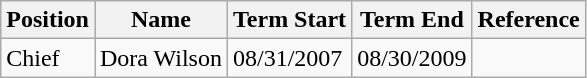<table class="wikitable">
<tr>
<th>Position</th>
<th>Name</th>
<th>Term Start</th>
<th>Term End</th>
<th>Reference</th>
</tr>
<tr>
<td>Chief</td>
<td>Dora Wilson</td>
<td>08/31/2007</td>
<td>08/30/2009</td>
<td></td>
</tr>
</table>
